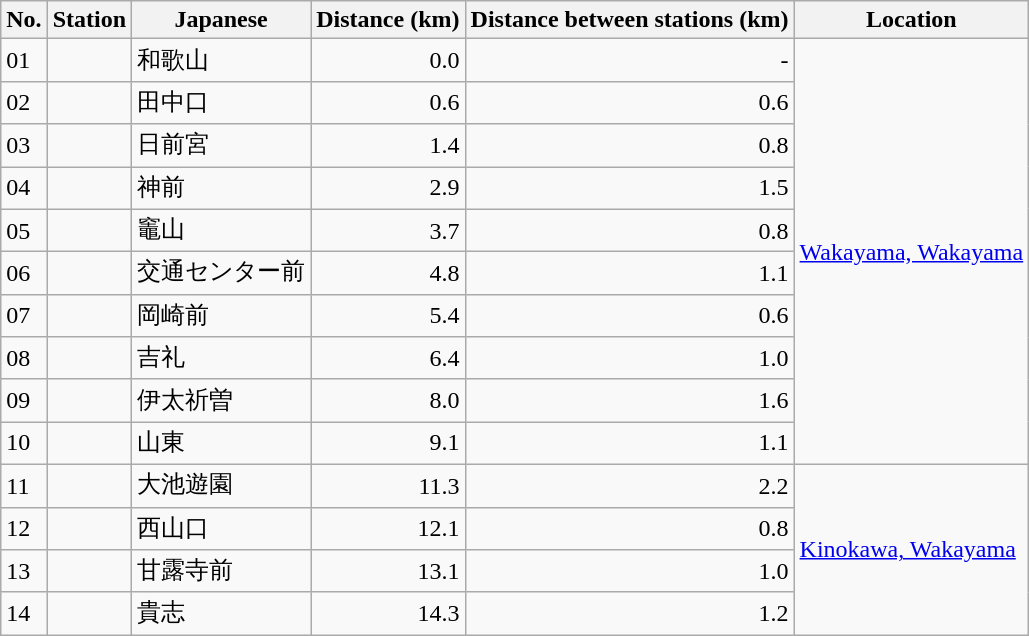<table class="wikitable">
<tr>
<th>No.</th>
<th>Station</th>
<th>Japanese</th>
<th>Distance (km)</th>
<th>Distance between stations (km)</th>
<th>Location</th>
</tr>
<tr>
<td>01</td>
<td></td>
<td>和歌山</td>
<td style="text-align:right;">0.0</td>
<td style="text-align:right;">-</td>
<td rowspan="10"><a href='#'>Wakayama, Wakayama</a></td>
</tr>
<tr>
<td>02</td>
<td></td>
<td>田中口</td>
<td style="text-align:right;">0.6</td>
<td style="text-align:right;">0.6</td>
</tr>
<tr>
<td>03</td>
<td></td>
<td>日前宮</td>
<td style="text-align:right;">1.4</td>
<td style="text-align:right;">0.8</td>
</tr>
<tr>
<td>04</td>
<td></td>
<td>神前</td>
<td style="text-align:right;">2.9</td>
<td style="text-align:right;">1.5</td>
</tr>
<tr>
<td>05</td>
<td></td>
<td>竈山</td>
<td style="text-align:right;">3.7</td>
<td style="text-align:right;">0.8</td>
</tr>
<tr>
<td>06</td>
<td></td>
<td>交通センター前</td>
<td style="text-align:right;">4.8</td>
<td style="text-align:right;">1.1</td>
</tr>
<tr>
<td>07</td>
<td></td>
<td>岡崎前</td>
<td style="text-align:right;">5.4</td>
<td style="text-align:right;">0.6</td>
</tr>
<tr>
<td>08</td>
<td></td>
<td>吉礼</td>
<td style="text-align:right;">6.4</td>
<td style="text-align:right;">1.0</td>
</tr>
<tr>
<td>09</td>
<td></td>
<td>伊太祈曽</td>
<td style="text-align:right;">8.0</td>
<td style="text-align:right;">1.6</td>
</tr>
<tr>
<td>10</td>
<td></td>
<td>山東</td>
<td style="text-align:right;">9.1</td>
<td style="text-align:right;">1.1</td>
</tr>
<tr>
<td>11</td>
<td></td>
<td>大池遊園</td>
<td style="text-align:right;">11.3</td>
<td style="text-align:right;">2.2</td>
<td rowspan="4"><a href='#'>Kinokawa, Wakayama</a></td>
</tr>
<tr>
<td>12</td>
<td></td>
<td>西山口</td>
<td style="text-align:right;">12.1</td>
<td style="text-align:right;">0.8</td>
</tr>
<tr>
<td>13</td>
<td></td>
<td>甘露寺前</td>
<td style="text-align:right;">13.1</td>
<td style="text-align:right;">1.0</td>
</tr>
<tr>
<td>14</td>
<td></td>
<td>貴志</td>
<td style="text-align:right;">14.3</td>
<td style="text-align:right;">1.2</td>
</tr>
</table>
